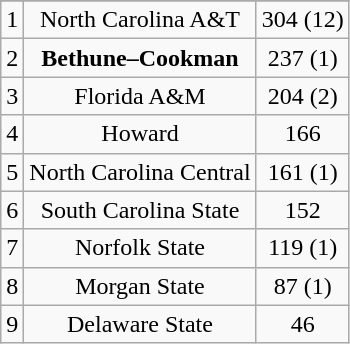<table class="wikitable">
<tr align="center">
</tr>
<tr align="center">
<td>1</td>
<td>North Carolina A&T</td>
<td>304 (12)</td>
</tr>
<tr align="center">
<td>2</td>
<td><strong>Bethune–Cookman</strong></td>
<td>237 (1)</td>
</tr>
<tr align="center">
<td>3</td>
<td>Florida A&M</td>
<td>204 (2)</td>
</tr>
<tr align="center">
<td>4</td>
<td>Howard</td>
<td>166</td>
</tr>
<tr align="center">
<td>5</td>
<td>North Carolina Central</td>
<td>161 (1)</td>
</tr>
<tr align="center">
<td>6</td>
<td>South Carolina State</td>
<td>152</td>
</tr>
<tr align="center">
<td>7</td>
<td>Norfolk State</td>
<td>119 (1)</td>
</tr>
<tr align="center">
<td>8</td>
<td>Morgan State</td>
<td>87 (1)</td>
</tr>
<tr align="center">
<td>9</td>
<td>Delaware State</td>
<td>46</td>
</tr>
</table>
